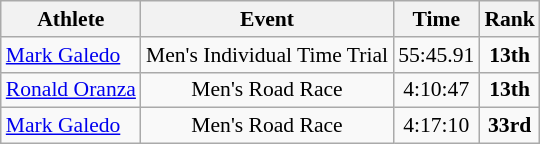<table class=wikitable style="font-size:90%; text-align:center;">
<tr>
<th>Athlete</th>
<th>Event</th>
<th>Time</th>
<th>Rank</th>
</tr>
<tr>
<td align=left><a href='#'>Mark Galedo</a></td>
<td>Men's Individual Time Trial</td>
<td>55:45.91</td>
<td><strong>13th</strong></td>
</tr>
<tr>
<td align=left><a href='#'>Ronald Oranza</a></td>
<td>Men's Road Race</td>
<td>4:10:47</td>
<td><strong>13th</strong></td>
</tr>
<tr>
<td align=left><a href='#'>Mark Galedo</a></td>
<td>Men's Road Race</td>
<td>4:17:10</td>
<td><strong>33rd</strong></td>
</tr>
</table>
